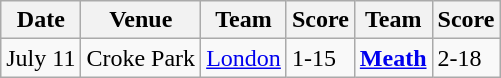<table class="wikitable">
<tr>
<th>Date</th>
<th>Venue</th>
<th>Team</th>
<th>Score</th>
<th>Team</th>
<th>Score</th>
</tr>
<tr>
<td>July 11</td>
<td>Croke Park</td>
<td> <a href='#'>London</a></td>
<td>1-15</td>
<td> <a href='#'><strong>Meath</strong></a></td>
<td>2-18</td>
</tr>
</table>
